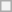<table class="wikitable" style="text-align:center">
<tr>
<th rowspan="8" colspan="2"></th>
</tr>
</table>
